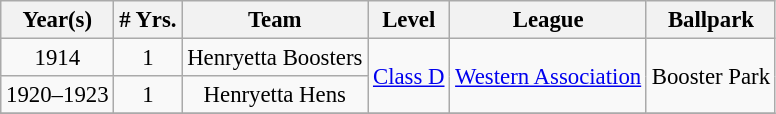<table class="wikitable" style="text-align:center; font-size: 95%;">
<tr>
<th>Year(s)</th>
<th># Yrs.</th>
<th>Team</th>
<th>Level</th>
<th>League</th>
<th>Ballpark</th>
</tr>
<tr>
<td>1914</td>
<td>1</td>
<td>Henryetta Boosters</td>
<td rowspan=2><a href='#'>Class D</a></td>
<td rowspan=2><a href='#'>Western Association</a></td>
<td rowspan=2>Booster Park</td>
</tr>
<tr>
<td>1920–1923</td>
<td>1</td>
<td>Henryetta Hens</td>
</tr>
<tr>
</tr>
</table>
